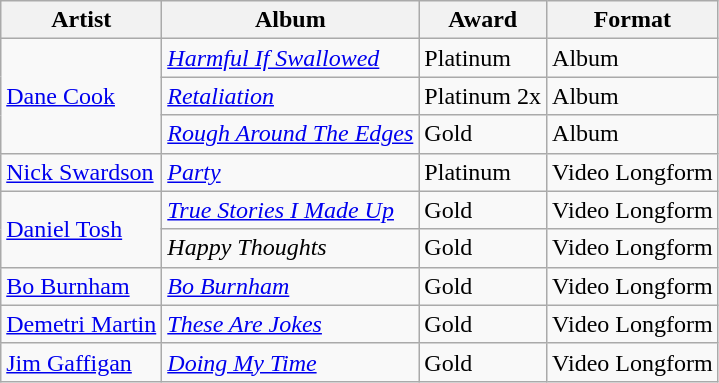<table class="wikitable">
<tr>
<th>Artist</th>
<th>Album</th>
<th>Award</th>
<th>Format</th>
</tr>
<tr>
<td rowspan="3"><a href='#'>Dane Cook</a></td>
<td><em><a href='#'>Harmful If Swallowed</a></em></td>
<td>Platinum</td>
<td>Album</td>
</tr>
<tr>
<td><em><a href='#'>Retaliation</a></em></td>
<td>Platinum 2x</td>
<td>Album</td>
</tr>
<tr>
<td><em><a href='#'>Rough Around The Edges</a></em></td>
<td>Gold</td>
<td>Album</td>
</tr>
<tr>
<td><a href='#'>Nick Swardson</a></td>
<td><em><a href='#'>Party</a></em></td>
<td>Platinum</td>
<td>Video Longform</td>
</tr>
<tr>
<td rowspan="2"><a href='#'>Daniel Tosh</a></td>
<td><em><a href='#'>True Stories I Made Up</a></em></td>
<td>Gold</td>
<td>Video Longform</td>
</tr>
<tr>
<td><em>Happy Thoughts</em></td>
<td>Gold</td>
<td>Video Longform</td>
</tr>
<tr>
<td><a href='#'>Bo Burnham</a></td>
<td><em><a href='#'>Bo Burnham</a></em></td>
<td>Gold</td>
<td>Video Longform</td>
</tr>
<tr>
<td><a href='#'>Demetri Martin</a></td>
<td><em><a href='#'>These Are Jokes</a></em></td>
<td>Gold</td>
<td>Video Longform</td>
</tr>
<tr>
<td><a href='#'>Jim Gaffigan</a></td>
<td><em><a href='#'>Doing My Time</a></em></td>
<td>Gold</td>
<td>Video Longform</td>
</tr>
</table>
